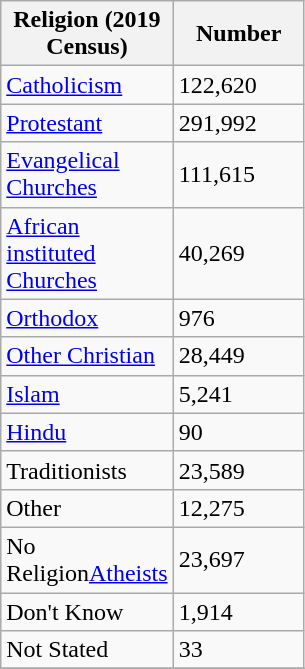<table class="wikitable">
<tr>
<th style="width:100px;">Religion (2019 Census)</th>
<th style="width:80px;">Number</th>
</tr>
<tr>
<td><a href='#'>Catholicism</a></td>
<td>122,620</td>
</tr>
<tr>
<td><a href='#'>Protestant</a></td>
<td>291,992</td>
</tr>
<tr>
<td><a href='#'>Evangelical Churches</a></td>
<td>111,615</td>
</tr>
<tr>
<td><a href='#'>African instituted Churches</a></td>
<td>40,269</td>
</tr>
<tr>
<td><a href='#'>Orthodox</a></td>
<td>976</td>
</tr>
<tr>
<td><a href='#'>Other Christian</a></td>
<td>28,449</td>
</tr>
<tr>
<td><a href='#'>Islam</a></td>
<td>5,241</td>
</tr>
<tr>
<td><a href='#'>Hindu</a></td>
<td>90</td>
</tr>
<tr>
<td>Traditionists</td>
<td>23,589</td>
</tr>
<tr>
<td>Other</td>
<td>12,275</td>
</tr>
<tr>
<td>No Religion<a href='#'>Atheists</a></td>
<td>23,697</td>
</tr>
<tr>
<td>Don't Know</td>
<td>1,914</td>
</tr>
<tr>
<td>Not Stated</td>
<td>33</td>
</tr>
<tr>
</tr>
</table>
